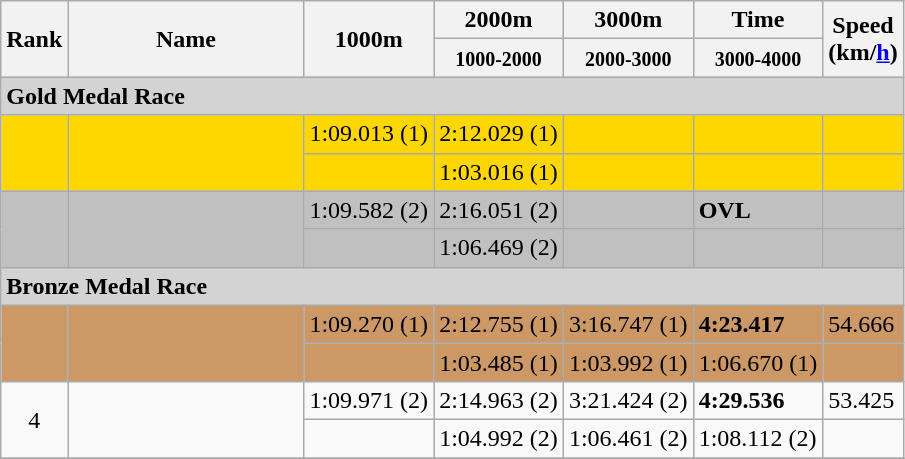<table class="wikitable">
<tr>
<th rowspan=2 width=20>Rank</th>
<th rowspan=2 width=150>Name</th>
<th rowspan=2>1000m</th>
<th>2000m</th>
<th>3000m</th>
<th>Time</th>
<th rowspan=2>Speed<br>(km/<a href='#'>h</a>)</th>
</tr>
<tr>
<th><small>1000-2000</small></th>
<th><small>2000-3000</small></th>
<th><small>3000-4000</small></th>
</tr>
<tr>
<td colspan=8 bgcolor=d3d3d3><strong>Gold Medal Race</strong></td>
</tr>
<tr bgcolor=gold>
<td rowspan=2 align=center></td>
<td rowspan=2></td>
<td>1:09.013 (1)</td>
<td>2:12.029 (1)</td>
<td></td>
<td></td>
<td></td>
</tr>
<tr bgcolor=gold>
<td></td>
<td>1:03.016 (1)</td>
<td></td>
<td></td>
<td></td>
</tr>
<tr bgcolor=silver>
<td rowspan=2 align=center></td>
<td rowspan=2></td>
<td>1:09.582 (2)</td>
<td>2:16.051 (2)</td>
<td></td>
<td><strong>OVL</strong></td>
<td></td>
</tr>
<tr bgcolor=silver>
<td></td>
<td>1:06.469 (2)</td>
<td></td>
<td></td>
<td></td>
</tr>
<tr>
<td colspan=8 bgcolor=d3d3d3><strong>Bronze Medal Race</strong></td>
</tr>
<tr bgcolor=cc9966>
<td rowspan=2 align=center></td>
<td rowspan=2></td>
<td>1:09.270 (1)</td>
<td>2:12.755 (1)</td>
<td>3:16.747 (1)</td>
<td><strong>4:23.417</strong></td>
<td>54.666</td>
</tr>
<tr bgcolor=cc9966>
<td></td>
<td>1:03.485 (1)</td>
<td>1:03.992 (1)</td>
<td>1:06.670 (1)</td>
<td></td>
</tr>
<tr>
<td align=center rowspan=2>4</td>
<td rowspan=2></td>
<td>1:09.971 (2)</td>
<td>2:14.963 (2)</td>
<td>3:21.424 (2)</td>
<td><strong>4:29.536</strong></td>
<td>53.425</td>
</tr>
<tr>
<td></td>
<td>1:04.992 (2)</td>
<td>1:06.461 (2)</td>
<td>1:08.112 (2)</td>
<td></td>
</tr>
<tr>
</tr>
</table>
